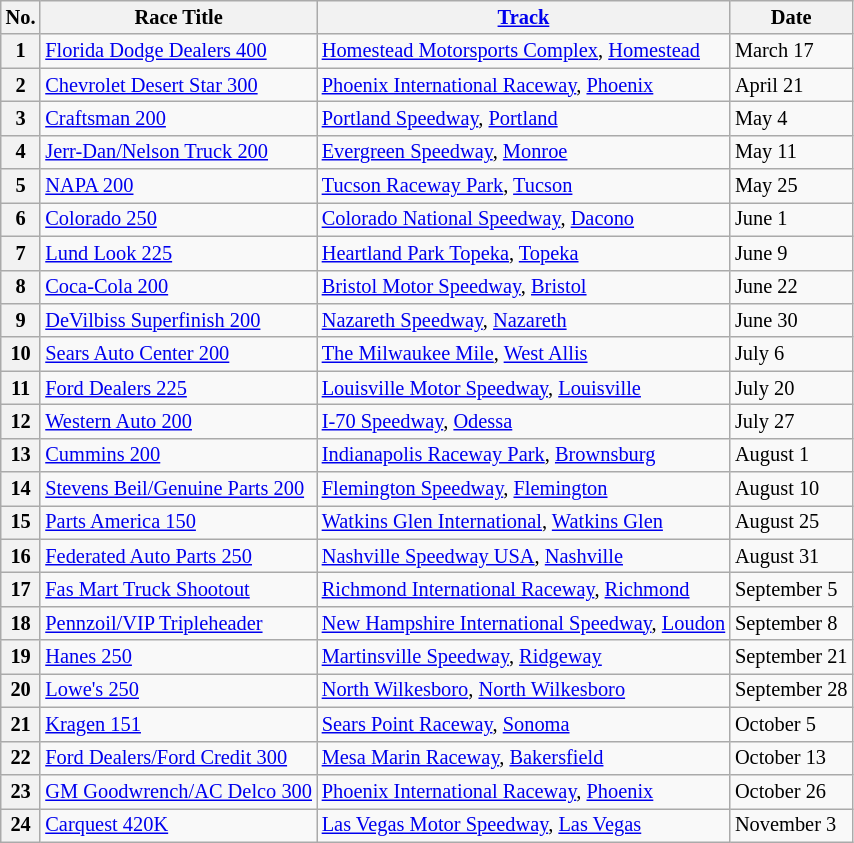<table class="wikitable" style="font-size:85%;">
<tr>
<th>No.</th>
<th>Race Title</th>
<th><a href='#'>Track</a></th>
<th>Date</th>
</tr>
<tr>
<th>1</th>
<td><a href='#'>Florida Dodge Dealers 400</a></td>
<td><a href='#'>Homestead Motorsports Complex</a>, <a href='#'>Homestead</a></td>
<td>March 17</td>
</tr>
<tr>
<th>2</th>
<td><a href='#'>Chevrolet Desert Star 300</a></td>
<td><a href='#'>Phoenix International Raceway</a>, <a href='#'>Phoenix</a></td>
<td>April 21</td>
</tr>
<tr>
<th>3</th>
<td><a href='#'>Craftsman 200</a></td>
<td><a href='#'>Portland Speedway</a>, <a href='#'>Portland</a></td>
<td>May 4</td>
</tr>
<tr>
<th>4</th>
<td><a href='#'>Jerr-Dan/Nelson Truck 200</a></td>
<td><a href='#'>Evergreen Speedway</a>, <a href='#'>Monroe</a></td>
<td>May 11</td>
</tr>
<tr>
<th>5</th>
<td><a href='#'>NAPA 200</a></td>
<td><a href='#'>Tucson Raceway Park</a>, <a href='#'>Tucson</a></td>
<td>May 25</td>
</tr>
<tr>
<th>6</th>
<td><a href='#'>Colorado 250</a></td>
<td><a href='#'>Colorado National Speedway</a>, <a href='#'>Dacono</a></td>
<td>June 1</td>
</tr>
<tr>
<th>7</th>
<td><a href='#'>Lund Look 225</a></td>
<td><a href='#'>Heartland Park Topeka</a>, <a href='#'>Topeka</a></td>
<td>June 9</td>
</tr>
<tr>
<th>8</th>
<td><a href='#'>Coca-Cola 200</a></td>
<td><a href='#'>Bristol Motor Speedway</a>, <a href='#'>Bristol</a></td>
<td>June 22</td>
</tr>
<tr>
<th>9</th>
<td><a href='#'>DeVilbiss Superfinish 200</a></td>
<td><a href='#'>Nazareth Speedway</a>, <a href='#'>Nazareth</a></td>
<td>June 30</td>
</tr>
<tr>
<th>10</th>
<td><a href='#'>Sears Auto Center 200</a></td>
<td><a href='#'>The Milwaukee Mile</a>, <a href='#'>West Allis</a></td>
<td>July 6</td>
</tr>
<tr>
<th>11</th>
<td><a href='#'>Ford Dealers 225</a></td>
<td><a href='#'>Louisville Motor Speedway</a>, <a href='#'>Louisville</a></td>
<td>July 20</td>
</tr>
<tr>
<th>12</th>
<td><a href='#'>Western Auto 200</a></td>
<td><a href='#'>I-70 Speedway</a>, <a href='#'>Odessa</a></td>
<td>July 27</td>
</tr>
<tr>
<th>13</th>
<td><a href='#'>Cummins 200</a></td>
<td><a href='#'>Indianapolis Raceway Park</a>, <a href='#'>Brownsburg</a></td>
<td>August 1</td>
</tr>
<tr>
<th>14</th>
<td><a href='#'>Stevens Beil/Genuine Parts 200</a></td>
<td><a href='#'>Flemington Speedway</a>, <a href='#'>Flemington</a></td>
<td>August 10</td>
</tr>
<tr>
<th>15</th>
<td><a href='#'>Parts America 150</a></td>
<td><a href='#'>Watkins Glen International</a>, <a href='#'>Watkins Glen</a></td>
<td>August 25</td>
</tr>
<tr>
<th>16</th>
<td><a href='#'>Federated Auto Parts 250</a></td>
<td><a href='#'>Nashville Speedway USA</a>, <a href='#'>Nashville</a></td>
<td>August 31</td>
</tr>
<tr>
<th>17</th>
<td><a href='#'>Fas Mart Truck Shootout</a></td>
<td><a href='#'>Richmond International Raceway</a>, <a href='#'>Richmond</a></td>
<td>September 5</td>
</tr>
<tr>
<th>18</th>
<td><a href='#'>Pennzoil/VIP Tripleheader</a></td>
<td><a href='#'>New Hampshire International Speedway</a>, <a href='#'>Loudon</a></td>
<td>September 8</td>
</tr>
<tr>
<th>19</th>
<td><a href='#'>Hanes 250</a></td>
<td><a href='#'>Martinsville Speedway</a>, <a href='#'>Ridgeway</a></td>
<td>September 21</td>
</tr>
<tr>
<th>20</th>
<td><a href='#'>Lowe's 250</a></td>
<td><a href='#'>North Wilkesboro</a>, <a href='#'>North Wilkesboro</a></td>
<td>September 28</td>
</tr>
<tr>
<th>21</th>
<td><a href='#'>Kragen 151</a></td>
<td><a href='#'>Sears Point Raceway</a>, <a href='#'>Sonoma</a></td>
<td>October 5</td>
</tr>
<tr>
<th>22</th>
<td><a href='#'>Ford Dealers/Ford Credit 300</a></td>
<td><a href='#'>Mesa Marin Raceway</a>, <a href='#'>Bakersfield</a></td>
<td>October 13</td>
</tr>
<tr>
<th>23</th>
<td><a href='#'>GM Goodwrench/AC Delco 300</a></td>
<td><a href='#'>Phoenix International Raceway</a>, <a href='#'>Phoenix</a></td>
<td>October 26</td>
</tr>
<tr>
<th>24</th>
<td><a href='#'>Carquest 420K</a></td>
<td><a href='#'>Las Vegas Motor Speedway</a>, <a href='#'>Las Vegas</a></td>
<td>November 3</td>
</tr>
</table>
